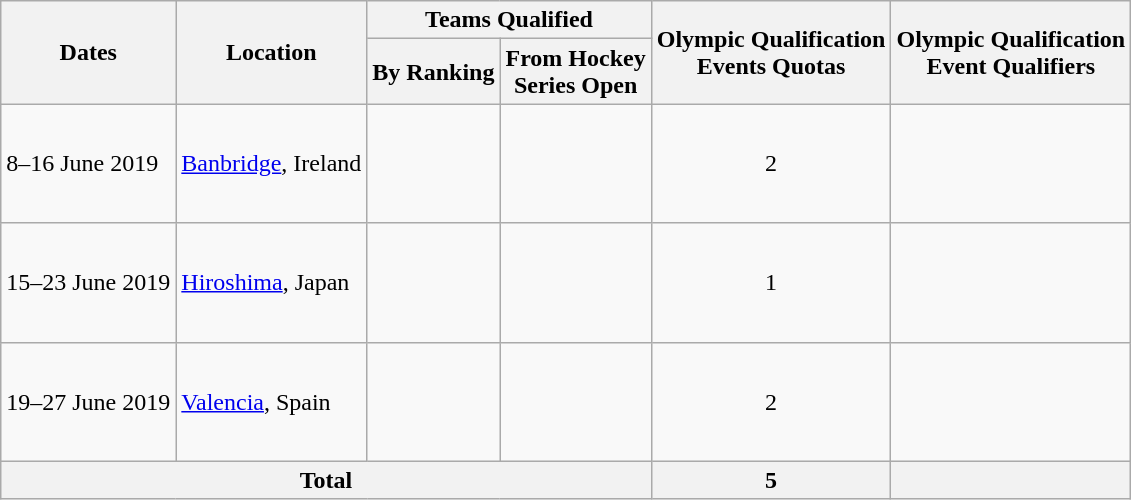<table class=wikitable>
<tr>
<th rowspan=2>Dates</th>
<th rowspan=2>Location</th>
<th colspan=2>Teams Qualified</th>
<th rowspan=2>Olympic Qualification<br>Events Quotas</th>
<th rowspan=2>Olympic Qualification<br>Event Qualifiers</th>
</tr>
<tr>
<th>By Ranking</th>
<th>From Hockey<br>Series Open</th>
</tr>
<tr>
<td>8–16 June 2019</td>
<td><a href='#'>Banbridge</a>, Ireland</td>
<td><br><br></td>
<td><br><br><br><br></td>
<td align=center>2</td>
<td><br></td>
</tr>
<tr>
<td>15–23 June 2019</td>
<td><a href='#'>Hiroshima</a>, Japan</td>
<td><br><br></td>
<td><br><br><br><br></td>
<td align=center>1</td>
<td></td>
</tr>
<tr>
<td>19–27 June 2019</td>
<td><a href='#'>Valencia</a>, Spain</td>
<td><br><br></td>
<td><br><br><br><br></td>
<td align=center>2</td>
<td><br></td>
</tr>
<tr>
<th colspan=4>Total</th>
<th>5</th>
<th></th>
</tr>
</table>
